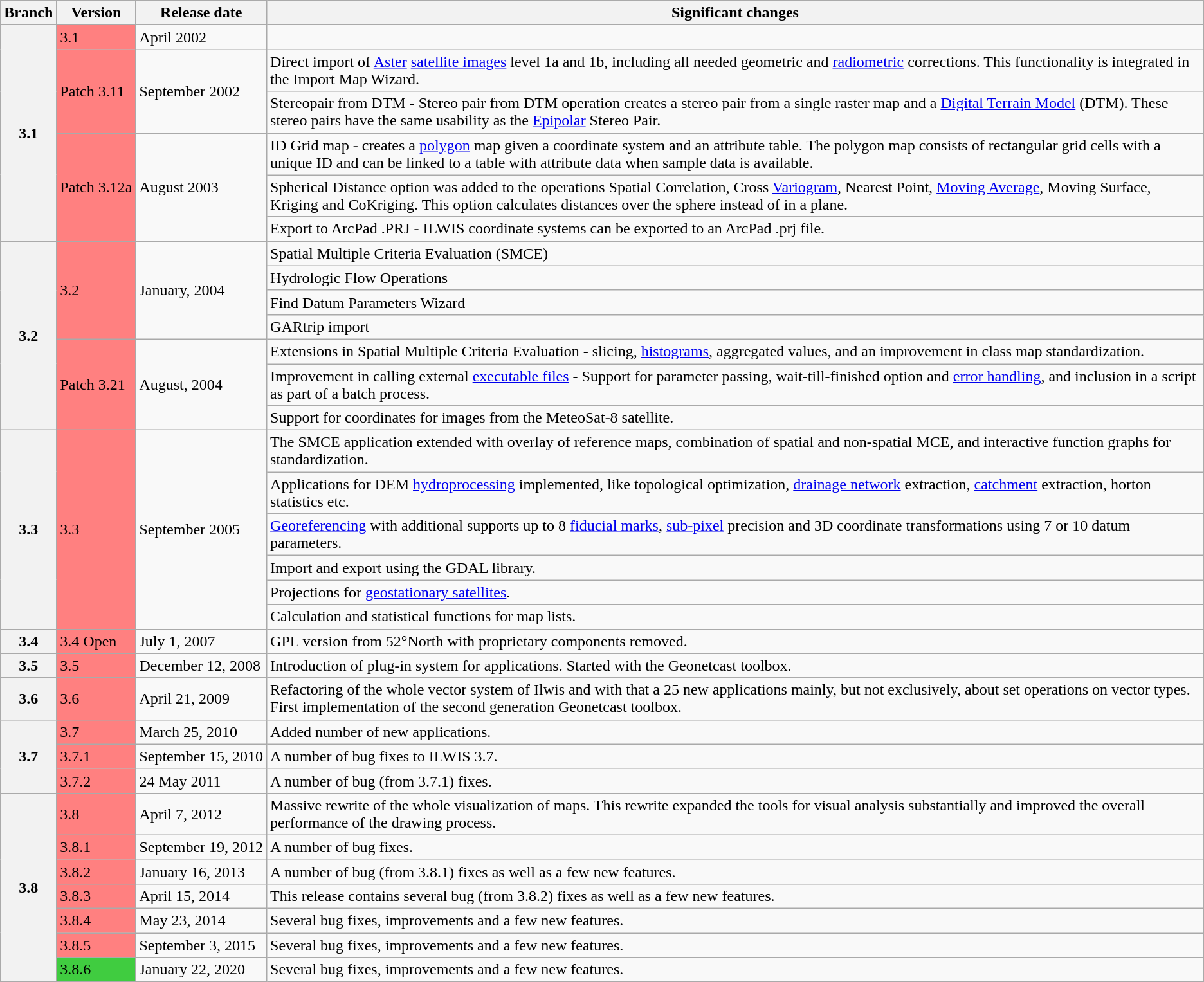<table class="wikitable">
<tr>
<th>Branch</th>
<th>Version</th>
<th>Release date</th>
<th>Significant changes</th>
</tr>
<tr>
<th rowspan="6">3.1</th>
<td style="white-space: nowrap;background-color:#FF8080;">3.1</td>
<td style="white-space: nowrap;">April 2002</td>
<td></td>
</tr>
<tr>
<td rowspan="2" style="white-space: nowrap;background-color:#FF8080;">Patch 3.11</td>
<td rowspan="2" style="white-space: nowrap;">September 2002</td>
<td>Direct import of <a href='#'>Aster</a> <a href='#'>satellite images</a> level 1a and 1b, including all needed geometric and <a href='#'>radiometric</a> corrections. This functionality is integrated in the Import Map Wizard.</td>
</tr>
<tr>
<td>Stereopair from DTM - Stereo pair from DTM operation creates a stereo pair from a single raster map and a <a href='#'>Digital Terrain Model</a> (DTM). These stereo pairs have the same usability as the <a href='#'>Epipolar</a> Stereo Pair.</td>
</tr>
<tr>
<td rowspan="3" style="white-space: nowrap;background-color:#FF8080;">Patch 3.12a</td>
<td rowspan="3" style="white-space: nowrap;">August 2003</td>
<td>ID Grid map - creates a <a href='#'>polygon</a> map given a coordinate system and an attribute table. The polygon map consists of rectangular grid cells with a unique ID and can be linked to a table with attribute data when sample data is available.</td>
</tr>
<tr>
<td>Spherical Distance option was added to the operations Spatial Correlation, Cross <a href='#'>Variogram</a>, Nearest Point, <a href='#'>Moving Average</a>, Moving Surface, Kriging and CoKriging. This option calculates distances over the sphere instead of in a plane.</td>
</tr>
<tr>
<td>Export to ArcPad .PRJ - ILWIS coordinate systems can be exported to an ArcPad .prj file.</td>
</tr>
<tr>
<th rowspan="7">3.2</th>
<td rowspan="4" style="white-space: nowrap;background-color:#FF8080;">3.2</td>
<td rowspan="4" style="white-space: nowrap;">January, 2004</td>
<td>Spatial Multiple Criteria Evaluation (SMCE)</td>
</tr>
<tr>
<td>Hydrologic Flow Operations</td>
</tr>
<tr>
<td>Find Datum Parameters Wizard</td>
</tr>
<tr>
<td>GARtrip import</td>
</tr>
<tr>
<td rowspan="3" style="white-space: nowrap;background-color:#FF8080;">Patch 3.21</td>
<td rowspan="3" style="white-space: nowrap;">August, 2004</td>
<td>Extensions in Spatial Multiple Criteria Evaluation - slicing, <a href='#'>histograms</a>, aggregated values, and an improvement in class map standardization.</td>
</tr>
<tr>
<td>Improvement in calling external <a href='#'>executable files</a> - Support for parameter passing, wait-till-finished option and <a href='#'>error handling</a>, and inclusion in a script as part of a batch process.</td>
</tr>
<tr>
<td>Support for coordinates for images from the MeteoSat-8 satellite.</td>
</tr>
<tr>
<th rowspan="6">3.3</th>
<td rowspan="6" style="white-space: nowrap;background-color:#FF8080;;">3.3</td>
<td rowspan="6" style="white-space: nowrap;">September 2005</td>
<td>The SMCE application extended with overlay of reference maps, combination of spatial and non-spatial MCE, and interactive function graphs for standardization.</td>
</tr>
<tr>
<td>Applications for DEM <a href='#'>hydroprocessing</a> implemented, like topological optimization, <a href='#'>drainage network</a> extraction, <a href='#'>catchment</a> extraction, horton statistics etc.</td>
</tr>
<tr>
<td><a href='#'>Georeferencing</a> with additional supports up to 8 <a href='#'>fiducial marks</a>, <a href='#'>sub-pixel</a> precision and 3D coordinate transformations using 7 or 10 datum parameters.</td>
</tr>
<tr>
<td>Import and export using the GDAL library.</td>
</tr>
<tr>
<td>Projections for <a href='#'>geostationary satellites</a>.</td>
</tr>
<tr>
<td>Calculation and statistical functions for map lists.</td>
</tr>
<tr>
<th>3.4</th>
<td style="white-space: nowrap;background-color:#FF8080;;">3.4 Open</td>
<td style="white-space: nowrap;">July 1, 2007</td>
<td>GPL version from 52°North with proprietary components removed.</td>
</tr>
<tr>
<th>3.5</th>
<td style="white-space: nowrap;background-color:#FF8080;;">3.5</td>
<td style="white-space: nowrap;">December 12, 2008</td>
<td>Introduction of plug-in system for applications. Started with the Geonetcast toolbox.</td>
</tr>
<tr>
<th>3.6</th>
<td style="white-space: nowrap;background-color:#FF8080;;">3.6</td>
<td style="white-space: nowrap;">April 21, 2009</td>
<td>Refactoring of the whole vector system of Ilwis and with that a 25 new applications mainly, but not exclusively, about set operations on vector types. First implementation of the second generation Geonetcast toolbox.</td>
</tr>
<tr>
<th rowspan="3">3.7</th>
<td style="white-space: nowrap;background-color:#FF8080;">3.7</td>
<td style="white-space: nowrap;">March 25, 2010</td>
<td>Added number of new applications.</td>
</tr>
<tr>
<td style="white-space: nowrap;background-color:#FF8080;">3.7.1</td>
<td style="white-space: nowrap;">September 15, 2010</td>
<td>A number of bug fixes to ILWIS 3.7.</td>
</tr>
<tr>
<td style="white-space: nowrap;background-color:#FF8080;">3.7.2</td>
<td style="white-space: nowrap;">24 May 2011</td>
<td>A number of bug (from 3.7.1) fixes.</td>
</tr>
<tr>
<th rowspan="7">3.8</th>
<td style="white-space: nowrap;background-color:#FF8080;">3.8</td>
<td style="white-space: nowrap;">April 7, 2012</td>
<td>Massive rewrite of the whole visualization of maps. This rewrite expanded the tools for visual analysis substantially and improved the overall performance of the drawing process.</td>
</tr>
<tr>
<td style="white-space: nowrap;background-color:#FF8080;">3.8.1</td>
<td style="white-space: nowrap;">September 19, 2012</td>
<td>A number of bug fixes.</td>
</tr>
<tr>
<td style="white-space: nowrap;background-color:#FF8080;">3.8.2</td>
<td style="white-space: nowrap;">January 16, 2013</td>
<td>A number of bug (from 3.8.1) fixes as well as a few new features.</td>
</tr>
<tr>
<td style="white-space: nowrap;background-color:#FF8080;">3.8.3</td>
<td style="white-space: nowrap;">April 15, 2014</td>
<td>This release contains several bug (from 3.8.2) fixes as well as a few new features.</td>
</tr>
<tr>
<td style="white-space: nowrap;background-color:#FF8080;">3.8.4</td>
<td style="white-space: nowrap;">May 23, 2014</td>
<td>Several bug fixes, improvements and a few new features.</td>
</tr>
<tr>
<td style="white-space: nowrap;background-color:#FF8080;">3.8.5</td>
<td style="white-space: nowrap;">September 3, 2015</td>
<td>Several bug fixes, improvements and a few new features.</td>
</tr>
<tr>
<td style="white-space: nowrap;background-color:#40CC40;">3.8.6</td>
<td style="white-space: nowrap;">January 22, 2020</td>
<td>Several bug fixes, improvements and a few new features.</td>
</tr>
</table>
